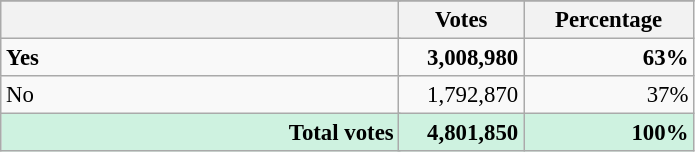<table class="wikitable" style="font-size: 95%;">
<tr style="background-color:#faecc8">
</tr>
<tr>
<th colspan="2" style="width: 17em"></th>
<th style="width: 5em">Votes</th>
<th style="width: 7em">Percentage</th>
</tr>
<tr>
<td colspan="2"> <strong>Yes</strong></td>
<td align="right"><strong>3,008,980</strong></td>
<td align="right"><strong>63%</strong></td>
</tr>
<tr>
<td colspan="2">No</td>
<td align="right">1,792,870</td>
<td align="right">37%</td>
</tr>
<tr bgcolor="#cef2e0">
<td colspan="2" style="text-align: right; margin-right: 0.5em"><strong>Total votes</strong></td>
<td align="right"><strong>4,801,850</strong></td>
<td align="right"><strong>100%</strong></td>
</tr>
</table>
